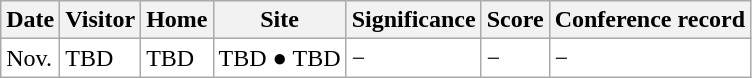<table class="wikitable">
<tr>
<th>Date</th>
<th>Visitor</th>
<th>Home</th>
<th>Site</th>
<th>Significance</th>
<th>Score</th>
<th>Conference record</th>
</tr>
<tr style="background:#fff;">
<td>Nov.</td>
<td>TBD</td>
<td>TBD</td>
<td>TBD ● TBD</td>
<td>−</td>
<td>−</td>
<td>−</td>
</tr>
</table>
